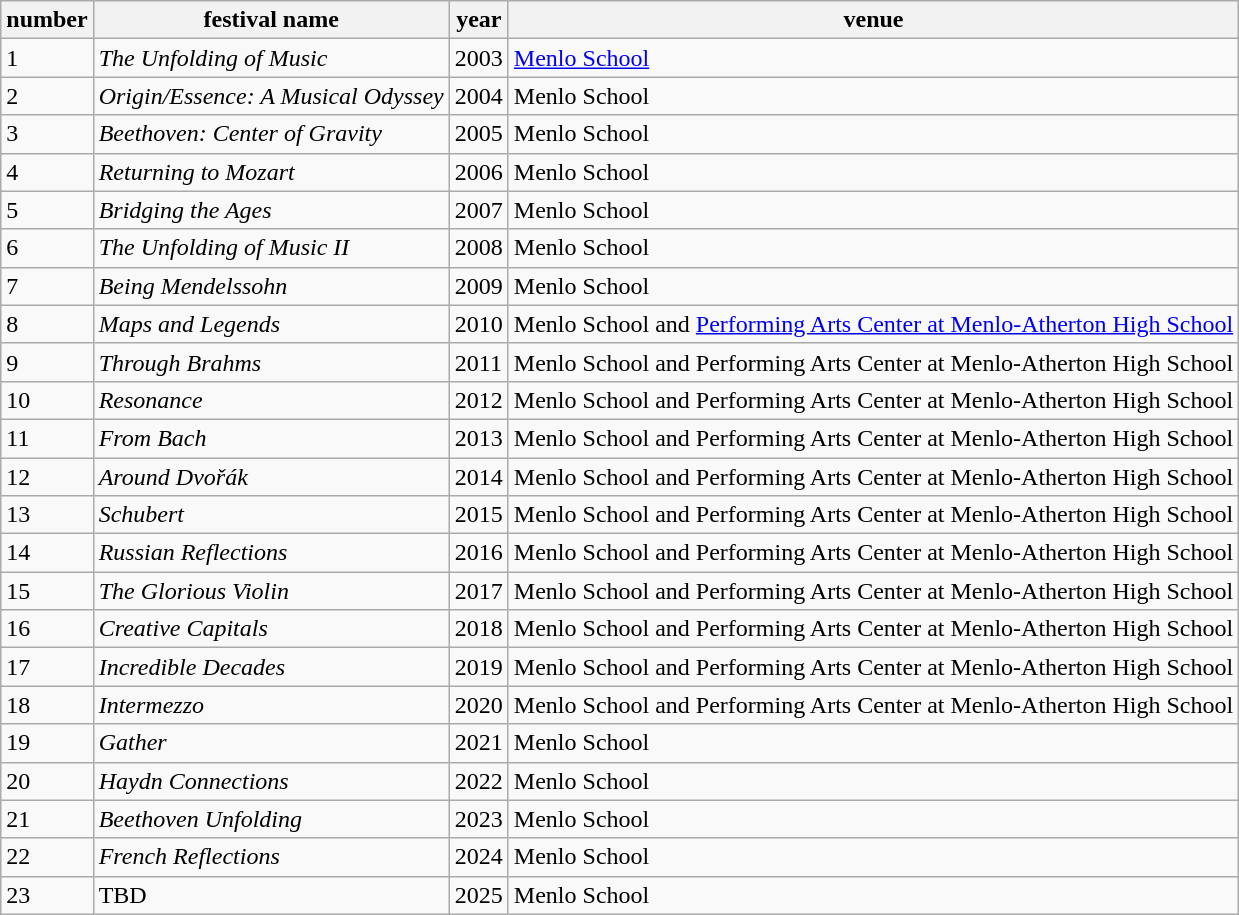<table class="wikitable">
<tr>
<th>number</th>
<th>festival name</th>
<th>year</th>
<th>venue</th>
</tr>
<tr>
<td>1</td>
<td><em>The Unfolding of Music</em></td>
<td>2003</td>
<td><a href='#'>Menlo School</a></td>
</tr>
<tr>
<td>2</td>
<td><em>Origin/Essence: A Musical Odyssey</em></td>
<td>2004</td>
<td>Menlo School</td>
</tr>
<tr>
<td>3</td>
<td><em>Beethoven: Center of Gravity</em></td>
<td>2005</td>
<td>Menlo School</td>
</tr>
<tr>
<td>4</td>
<td><em>Returning to Mozart</em></td>
<td>2006</td>
<td>Menlo School</td>
</tr>
<tr>
<td>5</td>
<td><em>Bridging the Ages</em></td>
<td>2007</td>
<td>Menlo School</td>
</tr>
<tr>
<td>6</td>
<td><em>The Unfolding of Music II</em></td>
<td>2008</td>
<td>Menlo School</td>
</tr>
<tr>
<td>7</td>
<td><em>Being Mendelssohn</em></td>
<td>2009</td>
<td>Menlo School</td>
</tr>
<tr>
<td>8</td>
<td><em>Maps and Legends</em></td>
<td>2010</td>
<td>Menlo School and <a href='#'>Performing Arts Center at Menlo-Atherton High School</a></td>
</tr>
<tr>
<td>9</td>
<td><em>Through Brahms</em></td>
<td>2011</td>
<td>Menlo School and Performing Arts Center at Menlo-Atherton High School</td>
</tr>
<tr>
<td>10</td>
<td><em>Resonance</em></td>
<td>2012</td>
<td>Menlo School and Performing Arts Center at Menlo-Atherton High School</td>
</tr>
<tr>
<td>11</td>
<td><em>From Bach</em></td>
<td>2013</td>
<td>Menlo School and Performing Arts Center at Menlo-Atherton High School</td>
</tr>
<tr>
<td>12</td>
<td><em>Around Dvořák</em></td>
<td>2014</td>
<td>Menlo School and Performing Arts Center at Menlo-Atherton High School</td>
</tr>
<tr>
<td>13</td>
<td><em>Schubert</em></td>
<td>2015</td>
<td>Menlo School and Performing Arts Center at Menlo-Atherton High School</td>
</tr>
<tr>
<td>14</td>
<td><em>Russian Reflections</em></td>
<td>2016</td>
<td>Menlo School and Performing Arts Center at Menlo-Atherton High School</td>
</tr>
<tr>
<td>15</td>
<td><em>The Glorious Violin</em></td>
<td>2017</td>
<td>Menlo School and Performing Arts Center at Menlo-Atherton High School</td>
</tr>
<tr>
<td>16</td>
<td><em>Creative Capitals</em></td>
<td>2018</td>
<td>Menlo School and Performing Arts Center at Menlo-Atherton High School</td>
</tr>
<tr>
<td>17</td>
<td><em>Incredible Decades</em></td>
<td>2019</td>
<td>Menlo School and Performing Arts Center at Menlo-Atherton High School</td>
</tr>
<tr>
<td>18</td>
<td><em>Intermezzo</em></td>
<td>2020</td>
<td>Menlo School and Performing Arts Center at Menlo-Atherton High School</td>
</tr>
<tr>
<td>19</td>
<td><em>Gather</em></td>
<td>2021</td>
<td>Menlo School</td>
</tr>
<tr>
<td>20</td>
<td><em>Haydn Connections</em></td>
<td>2022</td>
<td>Menlo School</td>
</tr>
<tr>
<td>21</td>
<td><em>Beethoven Unfolding</em></td>
<td>2023</td>
<td>Menlo School</td>
</tr>
<tr>
<td>22</td>
<td><em>French Reflections</em></td>
<td>2024</td>
<td>Menlo School</td>
</tr>
<tr>
<td>23</td>
<td>TBD</td>
<td>2025</td>
<td>Menlo School</td>
</tr>
</table>
